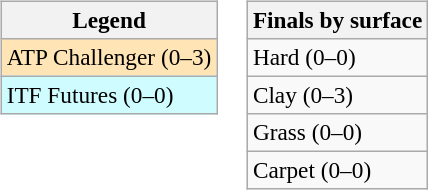<table>
<tr valign=top>
<td><br><table class=wikitable style=font-size:97%>
<tr>
<th>Legend</th>
</tr>
<tr bgcolor=moccasin>
<td>ATP Challenger (0–3)</td>
</tr>
<tr bgcolor=cffcff>
<td>ITF Futures (0–0)</td>
</tr>
</table>
</td>
<td><br><table class=wikitable style=font-size:97%>
<tr>
<th>Finals by surface</th>
</tr>
<tr>
<td>Hard (0–0)</td>
</tr>
<tr>
<td>Clay (0–3)</td>
</tr>
<tr>
<td>Grass (0–0)</td>
</tr>
<tr>
<td>Carpet (0–0)</td>
</tr>
</table>
</td>
</tr>
</table>
